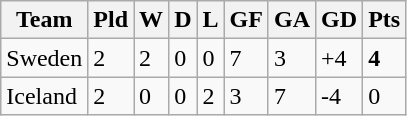<table class="wikitable">
<tr>
<th>Team</th>
<th>Pld</th>
<th>W</th>
<th>D</th>
<th>L</th>
<th>GF</th>
<th>GA</th>
<th>GD</th>
<th>Pts</th>
</tr>
<tr>
<td>Sweden</td>
<td>2</td>
<td>2</td>
<td>0</td>
<td>0</td>
<td>7</td>
<td>3</td>
<td>+4</td>
<td><strong>4</strong></td>
</tr>
<tr>
<td>Iceland</td>
<td>2</td>
<td>0</td>
<td>0</td>
<td>2</td>
<td>3</td>
<td>7</td>
<td>-4</td>
<td>0</td>
</tr>
</table>
